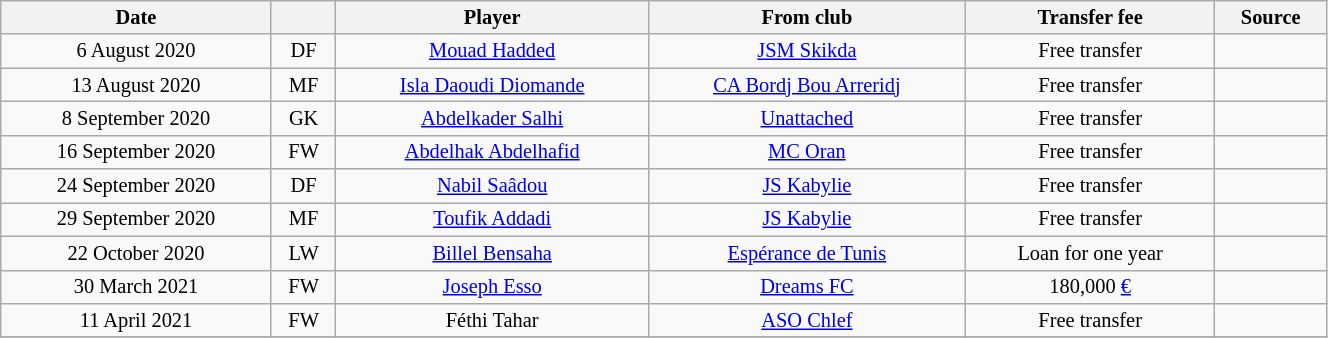<table class="wikitable sortable" style="width:70%; text-align:center; font-size:85%; text-align:centre;">
<tr>
<th>Date</th>
<th></th>
<th>Player</th>
<th>From club</th>
<th>Transfer fee</th>
<th>Source</th>
</tr>
<tr>
<td>6 August 2020</td>
<td>DF</td>
<td> <a href='#'>Mouad Hadded</a></td>
<td><a href='#'>JSM Skikda</a></td>
<td>Free transfer</td>
<td></td>
</tr>
<tr>
<td>13 August 2020</td>
<td>MF</td>
<td> <a href='#'>Isla Daoudi Diomande</a></td>
<td><a href='#'>CA Bordj Bou Arreridj</a></td>
<td>Free transfer</td>
<td></td>
</tr>
<tr>
<td>8 September 2020</td>
<td>GK</td>
<td> <a href='#'>Abdelkader Salhi</a></td>
<td><a href='#'>Unattached</a></td>
<td>Free transfer</td>
<td></td>
</tr>
<tr>
<td>16 September 2020</td>
<td>FW</td>
<td> <a href='#'>Abdelhak Abdelhafid</a></td>
<td><a href='#'>MC Oran</a></td>
<td>Free transfer</td>
<td></td>
</tr>
<tr>
<td>24 September 2020</td>
<td>DF</td>
<td> <a href='#'>Nabil Saâdou</a></td>
<td><a href='#'>JS Kabylie</a></td>
<td>Free transfer</td>
<td></td>
</tr>
<tr>
<td>29 September 2020</td>
<td>MF</td>
<td> <a href='#'>Toufik Addadi</a></td>
<td><a href='#'>JS Kabylie</a></td>
<td>Free transfer</td>
<td></td>
</tr>
<tr>
<td>22 October 2020</td>
<td>LW</td>
<td> <a href='#'>Billel Bensaha</a></td>
<td> <a href='#'>Espérance de Tunis</a></td>
<td>Loan for one year</td>
<td></td>
</tr>
<tr>
<td>30 March 2021</td>
<td>FW</td>
<td> <a href='#'>Joseph Esso</a></td>
<td> <a href='#'>Dreams FC</a></td>
<td>180,000 <a href='#'>€</a></td>
<td></td>
</tr>
<tr>
<td>11 April 2021</td>
<td>FW</td>
<td> Féthi Tahar</td>
<td><a href='#'>ASO Chlef</a></td>
<td>Free transfer</td>
<td></td>
</tr>
<tr>
</tr>
</table>
